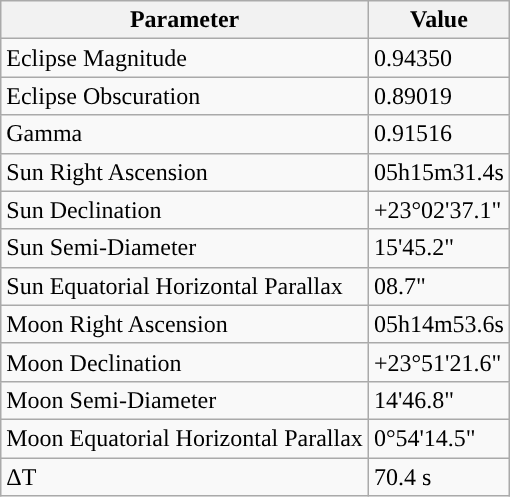<table class="wikitable">
<tr>
<th>Parameter</th>
<th>Value</th>
</tr>
<tr>
<td>Eclipse Magnitude</td>
<td>0.94350</td>
</tr>
<tr>
<td>Eclipse Obscuration</td>
<td>0.89019</td>
</tr>
<tr>
<td>Gamma</td>
<td>0.91516</td>
</tr>
<tr>
<td>Sun Right Ascension</td>
<td>05h15m31.4s</td>
</tr>
<tr>
<td>Sun Declination</td>
<td>+23°02'37.1"</td>
</tr>
<tr>
<td>Sun Semi-Diameter</td>
<td>15'45.2"</td>
</tr>
<tr>
<td>Sun Equatorial Horizontal Parallax</td>
<td>08.7"</td>
</tr>
<tr>
<td>Moon Right Ascension</td>
<td>05h14m53.6s</td>
</tr>
<tr>
<td>Moon Declination</td>
<td>+23°51'21.6"</td>
</tr>
<tr>
<td>Moon Semi-Diameter</td>
<td>14'46.8"</td>
</tr>
<tr>
<td>Moon Equatorial Horizontal Parallax</td>
<td>0°54'14.5"</td>
</tr>
<tr>
<td>ΔT</td>
<td>70.4 s</td>
</tr>
</table>
